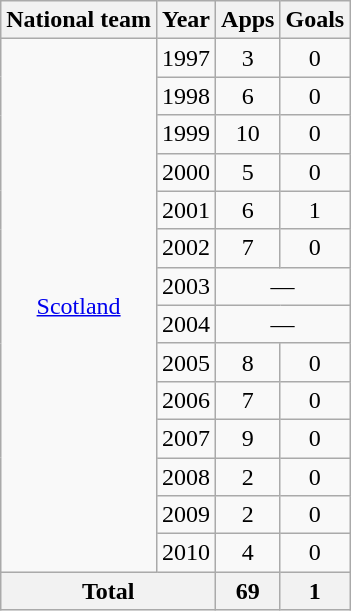<table class="wikitable" style="text-align:center">
<tr>
<th>National team</th>
<th>Year</th>
<th>Apps</th>
<th>Goals</th>
</tr>
<tr>
<td rowspan="14"><a href='#'>Scotland</a></td>
<td>1997</td>
<td>3</td>
<td>0</td>
</tr>
<tr>
<td>1998</td>
<td>6</td>
<td>0</td>
</tr>
<tr>
<td>1999</td>
<td>10</td>
<td>0</td>
</tr>
<tr>
<td>2000</td>
<td>5</td>
<td>0</td>
</tr>
<tr>
<td>2001</td>
<td>6</td>
<td>1</td>
</tr>
<tr>
<td>2002</td>
<td>7</td>
<td>0</td>
</tr>
<tr>
<td>2003</td>
<td colspan="2">—</td>
</tr>
<tr>
<td>2004</td>
<td colspan="2">—</td>
</tr>
<tr>
<td>2005</td>
<td>8</td>
<td>0</td>
</tr>
<tr>
<td>2006</td>
<td>7</td>
<td>0</td>
</tr>
<tr>
<td>2007</td>
<td>9</td>
<td>0</td>
</tr>
<tr>
<td>2008</td>
<td>2</td>
<td>0</td>
</tr>
<tr>
<td>2009</td>
<td>2</td>
<td>0</td>
</tr>
<tr>
<td>2010</td>
<td>4</td>
<td>0</td>
</tr>
<tr>
<th colspan="2">Total</th>
<th>69</th>
<th>1</th>
</tr>
</table>
